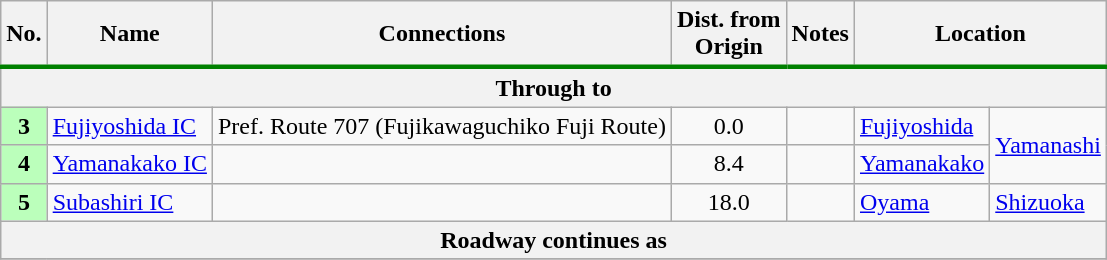<table table class="wikitable">
<tr>
<th style="border-bottom:3px solid green;">No.</th>
<th style="border-bottom:3px solid green;">Name</th>
<th style="border-bottom:3px solid green;">Connections</th>
<th style="border-bottom:3px solid green;">Dist. from<br>Origin</th>
<th style="border-bottom:3px solid green;">Notes</th>
<th colspan="2" style="border-bottom:3px solid green;">Location</th>
</tr>
<tr>
<th colspan="7">Through to </th>
</tr>
<tr>
<th style="background-color: #BFB;">3</th>
<td><a href='#'>Fujiyoshida IC</a></td>
<td>Pref. Route 707 (Fujikawaguchiko Fuji Route)</td>
<td style="text-align: center;">0.0</td>
<td></td>
<td><a href='#'>Fujiyoshida</a></td>
<td rowspan="2"><a href='#'>Yamanashi</a></td>
</tr>
<tr>
<th style="background-color: #BFB;">4</th>
<td><a href='#'>Yamanakako IC</a></td>
<td></td>
<td style="text-align: center;">8.4</td>
<td></td>
<td><a href='#'>Yamanakako</a></td>
</tr>
<tr>
<th style="background-color: #BFB;">5</th>
<td><a href='#'>Subashiri IC</a></td>
<td></td>
<td style="text-align: center;">18.0</td>
<td></td>
<td><a href='#'>Oyama</a></td>
<td><a href='#'>Shizuoka</a></td>
</tr>
<tr>
<th colspan="7">Roadway continues as </th>
</tr>
<tr>
</tr>
</table>
